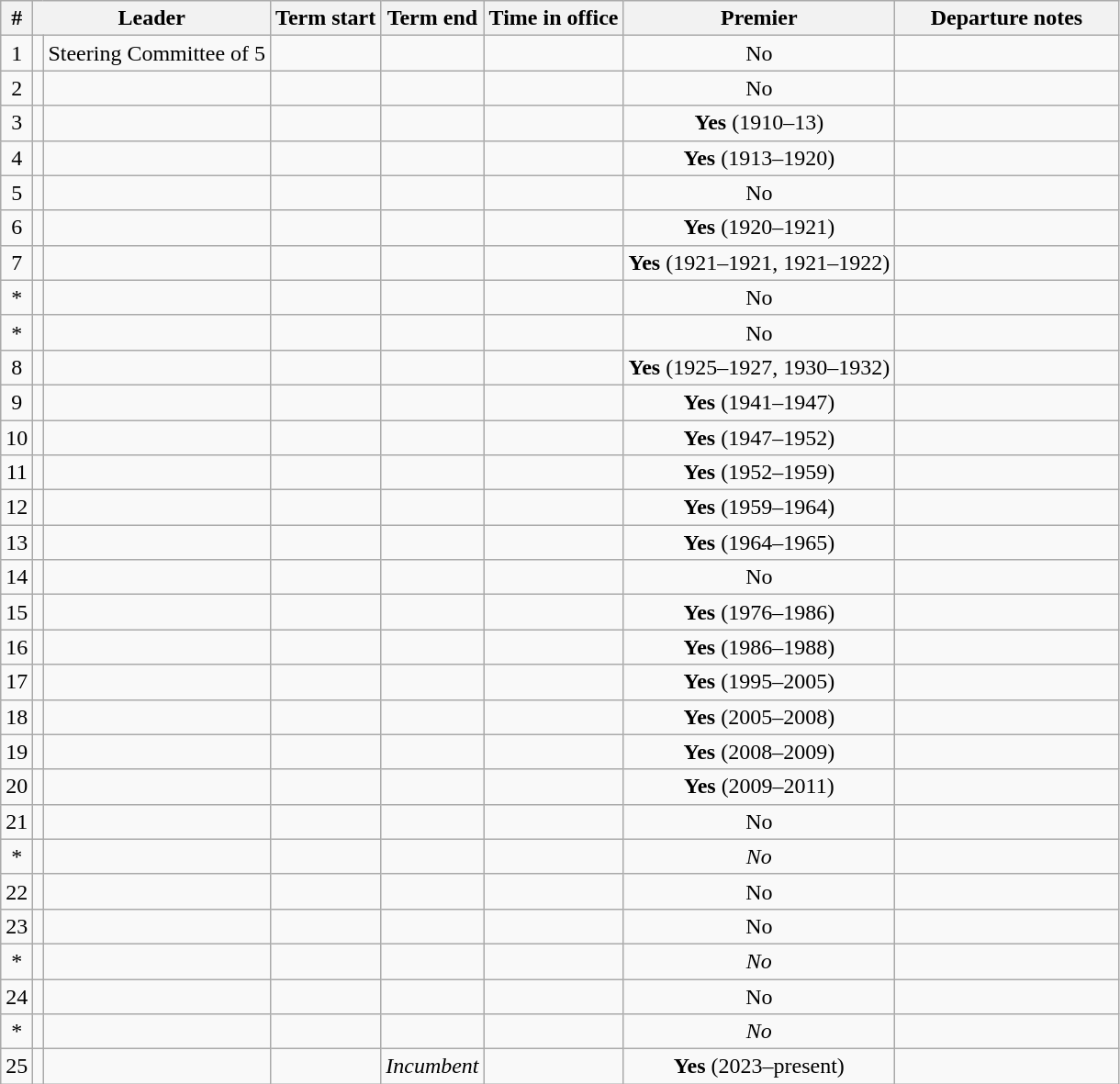<table class="wikitable sortable">
<tr>
<th>#</th>
<th colspan=2>Leader</th>
<th>Term start</th>
<th>Term end</th>
<th>Time in office</th>
<th>Premier</th>
<th width=20%>Departure notes</th>
</tr>
<tr align=center>
<td>1</td>
<td></td>
<td>Steering Committee of 5</td>
<td></td>
<td></td>
<td></td>
<td>No</td>
<td></td>
</tr>
<tr align=center>
<td>2</td>
<td></td>
<td></td>
<td></td>
<td></td>
<td></td>
<td>No</td>
<td></td>
</tr>
<tr align=center>
<td>3</td>
<td></td>
<td></td>
<td></td>
<td></td>
<td></td>
<td><strong>Yes</strong> (1910–13)</td>
<td></td>
</tr>
<tr align=center>
<td>4</td>
<td></td>
<td></td>
<td></td>
<td></td>
<td></td>
<td><strong>Yes</strong> (1913–1920)<br></td>
<td></td>
</tr>
<tr align=center>
<td>5</td>
<td></td>
<td></td>
<td></td>
<td></td>
<td></td>
<td>No</td>
<td></td>
</tr>
<tr align=center>
<td>6</td>
<td></td>
<td></td>
<td></td>
<td></td>
<td></td>
<td><strong>Yes</strong> (1920–1921)</td>
<td></td>
</tr>
<tr align=center>
<td>7</td>
<td></td>
<td></td>
<td></td>
<td></td>
<td></td>
<td><strong>Yes</strong> (1921–1921, 1921–1922)</td>
<td></td>
</tr>
<tr align=center>
<td>*</td>
<td></td>
<td></td>
<td></td>
<td></td>
<td></td>
<td>No</td>
<td></td>
</tr>
<tr align=center>
<td>*</td>
<td></td>
<td></td>
<td></td>
<td></td>
<td></td>
<td>No</td>
<td></td>
</tr>
<tr align=center>
<td>8</td>
<td></td>
<td></td>
<td></td>
<td></td>
<td></td>
<td><strong>Yes</strong> (1925–1927, 1930–1932)</td>
<td></td>
</tr>
<tr align=center>
<td>9</td>
<td></td>
<td></td>
<td></td>
<td></td>
<td></td>
<td><strong>Yes</strong> (1941–1947)</td>
<td></td>
</tr>
<tr align=center>
<td>10</td>
<td></td>
<td></td>
<td></td>
<td></td>
<td></td>
<td><strong>Yes</strong> (1947–1952)</td>
<td></td>
</tr>
<tr align=center>
<td>11</td>
<td></td>
<td></td>
<td></td>
<td></td>
<td></td>
<td><strong>Yes</strong> (1952–1959)</td>
<td></td>
</tr>
<tr align=center>
<td>12</td>
<td></td>
<td></td>
<td></td>
<td></td>
<td></td>
<td><strong>Yes</strong> (1959–1964)</td>
<td></td>
</tr>
<tr align=center>
<td>13</td>
<td></td>
<td></td>
<td></td>
<td></td>
<td></td>
<td><strong>Yes</strong> (1964–1965)</td>
<td></td>
</tr>
<tr align=center>
<td>14</td>
<td></td>
<td></td>
<td></td>
<td></td>
<td></td>
<td>No</td>
<td></td>
</tr>
<tr align=center>
<td>15</td>
<td></td>
<td></td>
<td></td>
<td></td>
<td></td>
<td><strong>Yes</strong> (1976–1986)</td>
<td></td>
</tr>
<tr align=center>
<td>16</td>
<td></td>
<td></td>
<td></td>
<td></td>
<td></td>
<td><strong>Yes</strong> (1986–1988)</td>
<td></td>
</tr>
<tr align=center>
<td>17</td>
<td></td>
<td></td>
<td></td>
<td></td>
<td></td>
<td><strong>Yes</strong> (1995–2005)</td>
<td></td>
</tr>
<tr align=center>
<td>18</td>
<td></td>
<td></td>
<td></td>
<td></td>
<td></td>
<td><strong>Yes</strong> (2005–2008)</td>
<td></td>
</tr>
<tr align=center>
<td>19</td>
<td></td>
<td></td>
<td></td>
<td></td>
<td></td>
<td><strong>Yes</strong> (2008–2009)</td>
<td></td>
</tr>
<tr align=center>
<td>20</td>
<td></td>
<td></td>
<td></td>
<td></td>
<td></td>
<td><strong>Yes</strong> (2009–2011)</td>
<td></td>
</tr>
<tr align=center>
<td>21</td>
<td></td>
<td></td>
<td></td>
<td></td>
<td></td>
<td>No</td>
<td></td>
</tr>
<tr align=center>
<td>*</td>
<td></td>
<td><em></em></td>
<td><em></em></td>
<td><em></em></td>
<td><em></em></td>
<td><em>No</em></td>
<td><em></em></td>
</tr>
<tr align=center>
<td>22</td>
<td></td>
<td></td>
<td></td>
<td></td>
<td></td>
<td>No</td>
<td></td>
</tr>
<tr align=center>
<td>23</td>
<td></td>
<td></td>
<td></td>
<td></td>
<td></td>
<td>No</td>
<td></td>
</tr>
<tr align=center>
<td>*</td>
<td></td>
<td><em></em></td>
<td><em></em></td>
<td><em></em></td>
<td><em></em></td>
<td><em>No</em></td>
<td><em></em></td>
</tr>
<tr align=center>
<td>24</td>
<td></td>
<td></td>
<td></td>
<td></td>
<td></td>
<td>No</td>
<td></td>
</tr>
<tr align=center>
<td>*</td>
<td></td>
<td><em></em></td>
<td><em></em></td>
<td><em></em></td>
<td><em></em></td>
<td><em>No</em></td>
<td><em></em></td>
</tr>
<tr align=center>
<td>25</td>
<td></td>
<td></td>
<td></td>
<td><em>Incumbent</em></td>
<td></td>
<td><strong>Yes</strong> (2023–present)</td>
<td></td>
</tr>
</table>
